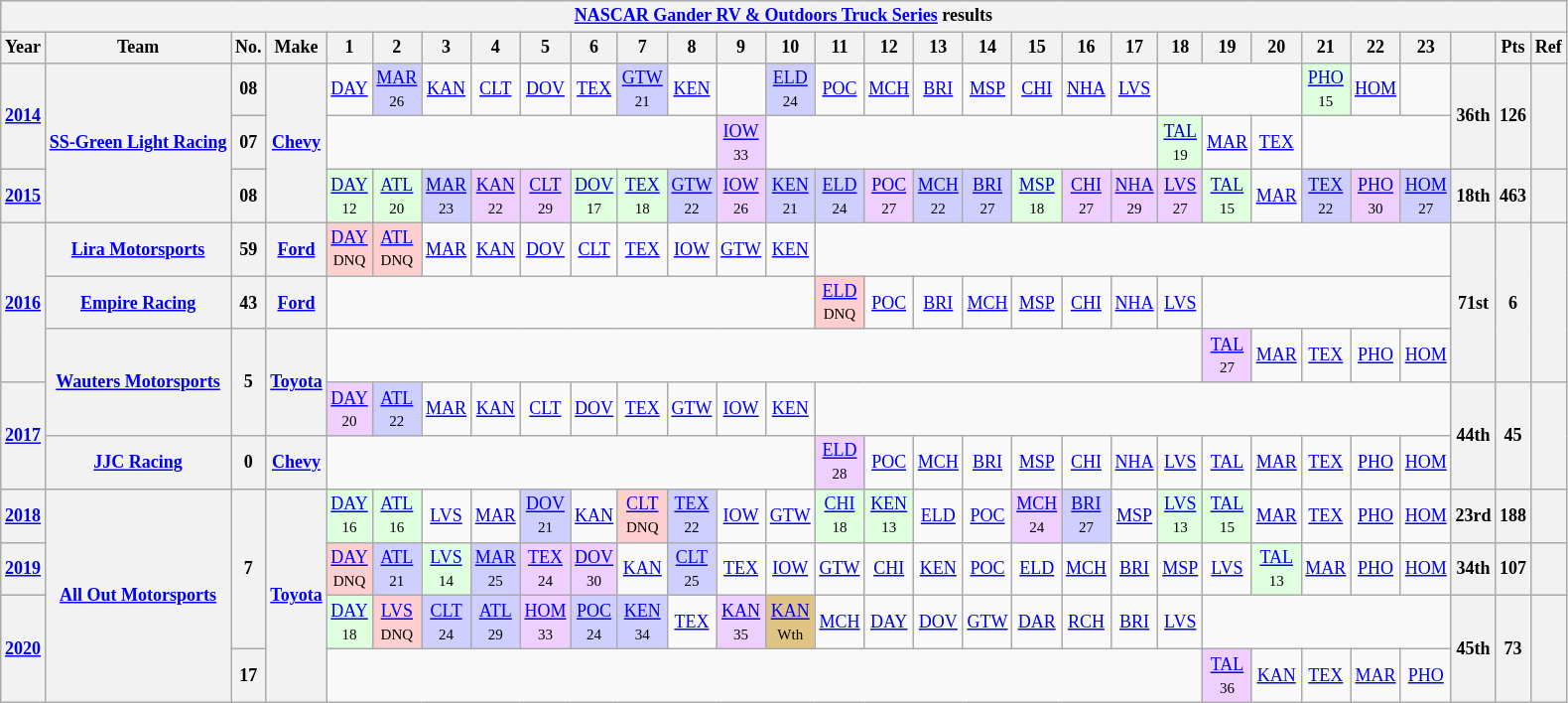<table class="wikitable" style="text-align:center; font-size:75%">
<tr>
<th colspan=45><a href='#'>NASCAR Gander RV & Outdoors Truck Series</a> results</th>
</tr>
<tr>
<th>Year</th>
<th>Team</th>
<th>No.</th>
<th>Make</th>
<th>1</th>
<th>2</th>
<th>3</th>
<th>4</th>
<th>5</th>
<th>6</th>
<th>7</th>
<th>8</th>
<th>9</th>
<th>10</th>
<th>11</th>
<th>12</th>
<th>13</th>
<th>14</th>
<th>15</th>
<th>16</th>
<th>17</th>
<th>18</th>
<th>19</th>
<th>20</th>
<th>21</th>
<th>22</th>
<th>23</th>
<th></th>
<th>Pts</th>
<th>Ref</th>
</tr>
<tr>
<th rowspan=2><a href='#'>2014</a></th>
<th rowspan=3><a href='#'>SS-Green Light Racing</a></th>
<th>08</th>
<th rowspan=3><a href='#'>Chevy</a></th>
<td><a href='#'>DAY</a></td>
<td style="background:#CFCFFF;"><a href='#'>MAR</a><br><small>26</small></td>
<td><a href='#'>KAN</a></td>
<td><a href='#'>CLT</a></td>
<td><a href='#'>DOV</a></td>
<td><a href='#'>TEX</a></td>
<td style="background:#CFCFFF;"><a href='#'>GTW</a><br><small>21</small></td>
<td><a href='#'>KEN</a></td>
<td></td>
<td style="background:#CFCFFF;"><a href='#'>ELD</a><br><small>24</small></td>
<td><a href='#'>POC</a></td>
<td><a href='#'>MCH</a></td>
<td><a href='#'>BRI</a></td>
<td><a href='#'>MSP</a></td>
<td><a href='#'>CHI</a></td>
<td><a href='#'>NHA</a></td>
<td><a href='#'>LVS</a></td>
<td colspan=3></td>
<td style="background:#DFFFDF;"><a href='#'>PHO</a><br><small>15</small></td>
<td><a href='#'>HOM</a></td>
<td></td>
<th rowspan=2>36th</th>
<th rowspan=2>126</th>
<th rowspan=2></th>
</tr>
<tr>
<th>07</th>
<td colspan=8></td>
<td style="background:#EFCFFF;"><a href='#'>IOW</a><br><small>33</small></td>
<td colspan=8></td>
<td style="background:#DFFFDF;"><a href='#'>TAL</a><br><small>19</small></td>
<td><a href='#'>MAR</a></td>
<td><a href='#'>TEX</a></td>
<td colspan=3></td>
</tr>
<tr>
<th><a href='#'>2015</a></th>
<th>08</th>
<td style="background:#DFFFDF;"><a href='#'>DAY</a><br><small>12</small></td>
<td style="background:#DFFFDF;"><a href='#'>ATL</a><br><small>20</small></td>
<td style="background:#CFCFFF;"><a href='#'>MAR</a><br><small>23</small></td>
<td style="background:#EFCFFF;"><a href='#'>KAN</a><br><small>22</small></td>
<td style="background:#EFCFFF;"><a href='#'>CLT</a><br><small>29</small></td>
<td style="background:#DFFFDF;"><a href='#'>DOV</a><br><small>17</small></td>
<td style="background:#DFFFDF;"><a href='#'>TEX</a><br><small>18</small></td>
<td style="background:#CFCFFF;"><a href='#'>GTW</a><br><small>22</small></td>
<td style="background:#EFCFFF;"><a href='#'>IOW</a><br><small>26</small></td>
<td style="background:#CFCFFF;"><a href='#'>KEN</a><br><small>21</small></td>
<td style="background:#CFCFFF;"><a href='#'>ELD</a><br><small>24</small></td>
<td style="background:#EFCFFF;"><a href='#'>POC</a><br><small>27</small></td>
<td style="background:#CFCFFF;"><a href='#'>MCH</a><br><small>22</small></td>
<td style="background:#CFCFFF;"><a href='#'>BRI</a><br><small>27</small></td>
<td style="background:#DFFFDF;"><a href='#'>MSP</a><br><small>18</small></td>
<td style="background:#EFCFFF;"><a href='#'>CHI</a><br><small>27</small></td>
<td style="background:#EFCFFF;"><a href='#'>NHA</a><br><small>29</small></td>
<td style="background:#EFCFFF;"><a href='#'>LVS</a><br><small>27</small></td>
<td style="background:#DFFFDF;"><a href='#'>TAL</a><br><small>15</small></td>
<td><a href='#'>MAR</a></td>
<td style="background:#CFCFFF;"><a href='#'>TEX</a><br><small>22</small></td>
<td style="background:#EFCFFF;"><a href='#'>PHO</a><br><small>30</small></td>
<td style="background:#CFCFFF;"><a href='#'>HOM</a><br><small>27</small></td>
<th>18th</th>
<th>463</th>
<th></th>
</tr>
<tr>
<th rowspan=3><a href='#'>2016</a></th>
<th><a href='#'>Lira Motorsports</a></th>
<th>59</th>
<th><a href='#'>Ford</a></th>
<td style="background:#FFCFCF;"><a href='#'>DAY</a><br><small>DNQ</small></td>
<td style="background:#FFCFCF;"><a href='#'>ATL</a><br><small>DNQ</small></td>
<td><a href='#'>MAR</a></td>
<td><a href='#'>KAN</a></td>
<td><a href='#'>DOV</a></td>
<td><a href='#'>CLT</a></td>
<td><a href='#'>TEX</a></td>
<td><a href='#'>IOW</a></td>
<td><a href='#'>GTW</a></td>
<td><a href='#'>KEN</a></td>
<td colspan=13></td>
<th rowspan=3>71st</th>
<th rowspan=3>6</th>
<th rowspan=3></th>
</tr>
<tr>
<th><a href='#'>Empire Racing</a></th>
<th>43</th>
<th><a href='#'>Ford</a></th>
<td colspan=10></td>
<td style="background:#FFCFCF;"><a href='#'>ELD</a><br><small>DNQ</small></td>
<td><a href='#'>POC</a></td>
<td><a href='#'>BRI</a></td>
<td><a href='#'>MCH</a></td>
<td><a href='#'>MSP</a></td>
<td><a href='#'>CHI</a></td>
<td><a href='#'>NHA</a></td>
<td><a href='#'>LVS</a></td>
<td colspan=5></td>
</tr>
<tr>
<th rowspan=2><a href='#'>Wauters Motorsports</a></th>
<th rowspan=2>5</th>
<th rowspan=2><a href='#'>Toyota</a></th>
<td colspan=18></td>
<td style="background:#EFCFFF;"><a href='#'>TAL</a><br><small>27</small></td>
<td><a href='#'>MAR</a></td>
<td><a href='#'>TEX</a></td>
<td><a href='#'>PHO</a></td>
<td><a href='#'>HOM</a></td>
</tr>
<tr>
<th rowspan=2><a href='#'>2017</a></th>
<td style="background:#EFCFFF;"><a href='#'>DAY</a><br><small>20</small></td>
<td style="background:#CFCFFF;"><a href='#'>ATL</a><br><small>22</small></td>
<td><a href='#'>MAR</a></td>
<td><a href='#'>KAN</a></td>
<td><a href='#'>CLT</a></td>
<td><a href='#'>DOV</a></td>
<td><a href='#'>TEX</a></td>
<td><a href='#'>GTW</a></td>
<td><a href='#'>IOW</a></td>
<td><a href='#'>KEN</a></td>
<td colspan=13></td>
<th rowspan=2>44th</th>
<th rowspan=2>45</th>
<th rowspan=2></th>
</tr>
<tr>
<th><a href='#'>JJC Racing</a></th>
<th>0</th>
<th><a href='#'>Chevy</a></th>
<td colspan=10></td>
<td style="background:#EFCFFF;"><a href='#'>ELD</a><br><small>28</small></td>
<td><a href='#'>POC</a></td>
<td><a href='#'>MCH</a></td>
<td><a href='#'>BRI</a></td>
<td><a href='#'>MSP</a></td>
<td><a href='#'>CHI</a></td>
<td><a href='#'>NHA</a></td>
<td><a href='#'>LVS</a></td>
<td><a href='#'>TAL</a></td>
<td><a href='#'>MAR</a></td>
<td><a href='#'>TEX</a></td>
<td><a href='#'>PHO</a></td>
<td><a href='#'>HOM</a></td>
</tr>
<tr>
<th><a href='#'>2018</a></th>
<th rowspan=4><a href='#'>All Out Motorsports</a></th>
<th rowspan=3>7</th>
<th rowspan=4><a href='#'>Toyota</a></th>
<td style="background:#DFFFDF;"><a href='#'>DAY</a><br><small>16</small></td>
<td style="background:#DFFFDF;"><a href='#'>ATL</a><br><small>16</small></td>
<td><a href='#'>LVS</a></td>
<td><a href='#'>MAR</a></td>
<td style="background:#CFCFFF;"><a href='#'>DOV</a><br><small>21</small></td>
<td><a href='#'>KAN</a></td>
<td style="background:#FFCFCF;"><a href='#'>CLT</a><br><small>DNQ</small></td>
<td style="background:#CFCFFF;"><a href='#'>TEX</a><br><small>22</small></td>
<td><a href='#'>IOW</a></td>
<td><a href='#'>GTW</a></td>
<td style="background:#DFFFDF;"><a href='#'>CHI</a><br><small>18</small></td>
<td style="background:#DFFFDF;"><a href='#'>KEN</a><br><small>13</small></td>
<td><a href='#'>ELD</a></td>
<td><a href='#'>POC</a></td>
<td style="background:#EFCFFF;"><a href='#'>MCH</a><br><small>24</small></td>
<td style="background:#CFCFFF;"><a href='#'>BRI</a><br><small>27</small></td>
<td><a href='#'>MSP</a></td>
<td style="background:#DFFFDF;"><a href='#'>LVS</a><br><small>13</small></td>
<td style="background:#DFFFDF;"><a href='#'>TAL</a><br><small>15</small></td>
<td><a href='#'>MAR</a></td>
<td><a href='#'>TEX</a></td>
<td><a href='#'>PHO</a></td>
<td><a href='#'>HOM</a></td>
<th>23rd</th>
<th>188</th>
<th></th>
</tr>
<tr>
<th><a href='#'>2019</a></th>
<td style="background:#FFCFCF;"><a href='#'>DAY</a><br><small>DNQ</small></td>
<td style="background:#CFCFFF;"><a href='#'>ATL</a><br><small>21</small></td>
<td style="background:#DFFFDF;"><a href='#'>LVS</a><br><small>14</small></td>
<td style="background:#CFCFFF;"><a href='#'>MAR</a><br><small>25</small></td>
<td style="background:#EFCFFF;"><a href='#'>TEX</a><br><small>24</small></td>
<td style="background:#EFCFFF;"><a href='#'>DOV</a><br><small>30</small></td>
<td><a href='#'>KAN</a></td>
<td style="background:#CFCFFF;"><a href='#'>CLT</a><br><small>25</small></td>
<td><a href='#'>TEX</a></td>
<td><a href='#'>IOW</a></td>
<td><a href='#'>GTW</a></td>
<td><a href='#'>CHI</a></td>
<td><a href='#'>KEN</a></td>
<td><a href='#'>POC</a></td>
<td><a href='#'>ELD</a></td>
<td><a href='#'>MCH</a></td>
<td><a href='#'>BRI</a></td>
<td><a href='#'>MSP</a></td>
<td><a href='#'>LVS</a></td>
<td style="background:#DFFFDF;"><a href='#'>TAL</a><br><small>13</small></td>
<td><a href='#'>MAR</a></td>
<td><a href='#'>PHO</a></td>
<td><a href='#'>HOM</a></td>
<th>34th</th>
<th>107</th>
<th></th>
</tr>
<tr>
<th rowspan=2><a href='#'>2020</a></th>
<td style="background:#DFFFDF;"><a href='#'>DAY</a><br><small>18</small></td>
<td style="background:#FFCFCF;"><a href='#'>LVS</a><br><small>DNQ</small></td>
<td style="background:#CFCFFF;"><a href='#'>CLT</a><br><small>24</small></td>
<td style="background:#CFCFFF;"><a href='#'>ATL</a><br><small>29</small></td>
<td style="background:#EFCFFF;"><a href='#'>HOM</a><br><small>33</small></td>
<td style="background:#CFCFFF;"><a href='#'>POC</a><br><small>24</small></td>
<td style="background:#CFCFFF;"><a href='#'>KEN</a><br><small>34</small></td>
<td><a href='#'>TEX</a></td>
<td style="background:#EFCFFF;"><a href='#'>KAN</a><br><small>35</small></td>
<td style="background:#dfc484;"><a href='#'>KAN</a><br><small>Wth</small></td>
<td><a href='#'>MCH</a></td>
<td><a href='#'>DAY</a></td>
<td><a href='#'>DOV</a></td>
<td><a href='#'>GTW</a></td>
<td><a href='#'>DAR</a></td>
<td><a href='#'>RCH</a></td>
<td><a href='#'>BRI</a></td>
<td><a href='#'>LVS</a></td>
<td colspan=5></td>
<th rowspan=2>45th</th>
<th rowspan=2>73</th>
<th rowspan=2></th>
</tr>
<tr>
<th>17</th>
<td colspan=18></td>
<td style="background:#EFCFFF;"><a href='#'>TAL</a><br><small>36</small></td>
<td><a href='#'>KAN</a></td>
<td><a href='#'>TEX</a></td>
<td><a href='#'>MAR</a></td>
<td><a href='#'>PHO</a></td>
</tr>
</table>
